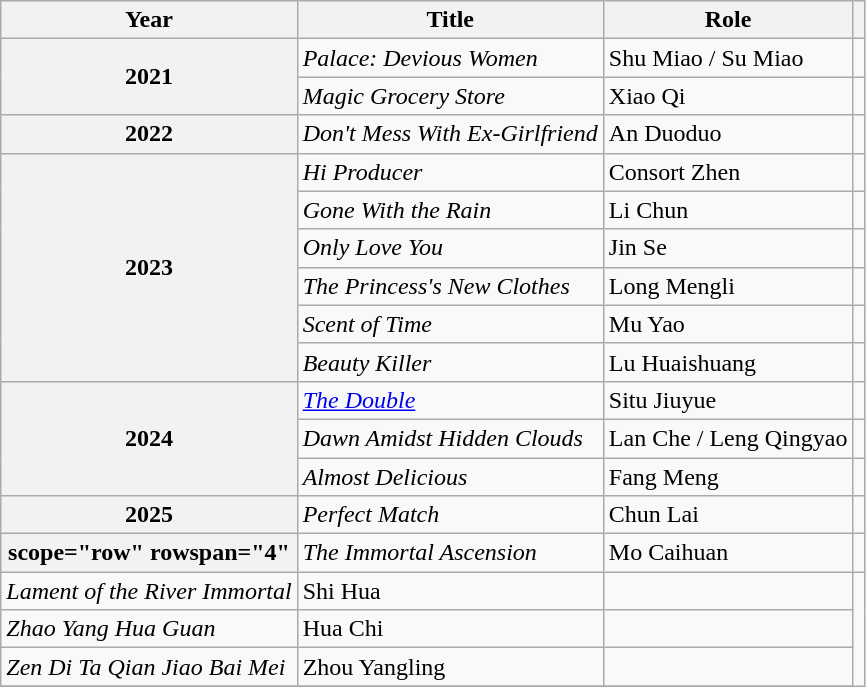<table class="wikitable sortable plainrowheaders">
<tr>
<th scope="col">Year</th>
<th scope="col">Title</th>
<th scope="col">Role</th>
<th scope="col" class="unsortable"></th>
</tr>
<tr>
<th scope="row" rowspan="2">2021</th>
<td><em>Palace: Devious Women</em></td>
<td>Shu Miao / Su Miao</td>
<td></td>
</tr>
<tr>
<td><em>Magic Grocery Store</em></td>
<td>Xiao Qi</td>
<td></td>
</tr>
<tr>
<th scope="row">2022</th>
<td><em>Don't Mess With Ex-Girlfriend</em></td>
<td>An Duoduo</td>
<td></td>
</tr>
<tr>
<th scope="row" rowspan="6">2023</th>
<td><em>Hi Producer</em></td>
<td>Consort Zhen</td>
<td></td>
</tr>
<tr>
<td><em>Gone With the Rain</em></td>
<td>Li Chun</td>
<td></td>
</tr>
<tr>
<td><em>Only Love You</em></td>
<td>Jin Se</td>
<td></td>
</tr>
<tr>
<td><em>The Princess's New Clothes</em></td>
<td>Long Mengli</td>
<td></td>
</tr>
<tr>
<td><em>Scent of Time</em></td>
<td>Mu Yao</td>
<td></td>
</tr>
<tr>
<td><em>Beauty Killer</em></td>
<td>Lu Huaishuang</td>
<td></td>
</tr>
<tr>
<th scope="row" rowspan="3">2024</th>
<td><em><a href='#'>The Double</a></em></td>
<td>Situ Jiuyue</td>
<td></td>
</tr>
<tr>
<td><em>Dawn Amidst Hidden Clouds</em></td>
<td>Lan Che / Leng Qingyao</td>
<td></td>
</tr>
<tr>
<td><em>Almost Delicious</em></td>
<td>Fang Meng</td>
<td></td>
</tr>
<tr>
<th scope="row">2025</th>
<td><em>Perfect Match</em></td>
<td>Chun Lai</td>
<td></td>
</tr>
<tr>
<th>scope="row" rowspan="4" </th>
<td><em>The Immortal Ascension</em></td>
<td>Mo Caihuan</td>
<td></td>
</tr>
<tr>
<td><em>Lament of the River Immortal</em></td>
<td>Shi Hua</td>
<td></td>
</tr>
<tr>
<td><em>Zhao Yang Hua Guan</em></td>
<td>Hua Chi</td>
<td></td>
</tr>
<tr>
<td><em>Zen Di Ta Qian Jiao Bai Mei</em></td>
<td>Zhou Yangling</td>
<td></td>
</tr>
<tr>
</tr>
</table>
